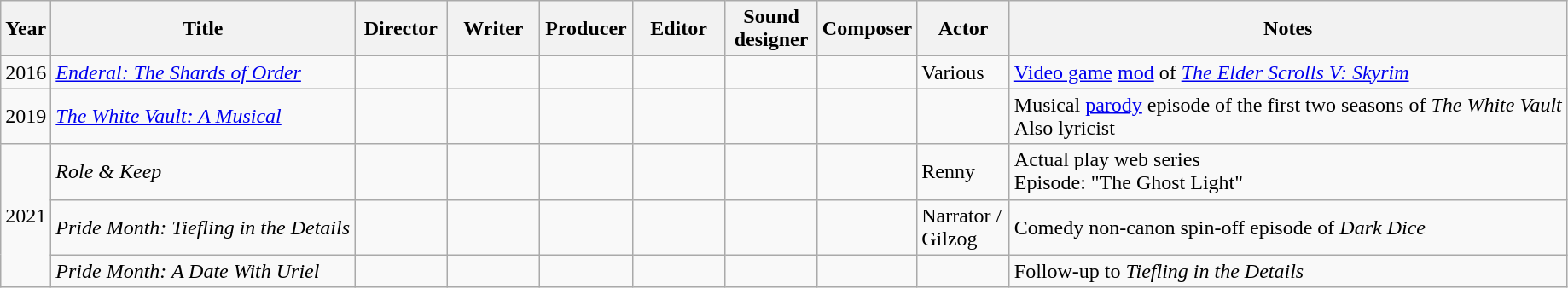<table class="wikitable">
<tr>
<th>Year</th>
<th>Title</th>
<th width="65">Director</th>
<th width="65">Writer</th>
<th width="65">Producer</th>
<th width="65">Editor</th>
<th width="65">Sound designer</th>
<th width="65">Composer</th>
<th width="65">Actor</th>
<th>Notes</th>
</tr>
<tr>
<td>2016</td>
<td><em><a href='#'>Enderal: The Shards of Order</a></em></td>
<td></td>
<td></td>
<td></td>
<td></td>
<td></td>
<td></td>
<td>Various</td>
<td><a href='#'>Video game</a> <a href='#'>mod</a> of <em><a href='#'>The Elder Scrolls V: Skyrim</a></em></td>
</tr>
<tr>
<td>2019</td>
<td><em><a href='#'>The White Vault: A Musical</a></em></td>
<td></td>
<td></td>
<td></td>
<td></td>
<td></td>
<td></td>
<td></td>
<td>Musical <a href='#'>parody</a> episode of the first two seasons of <em>The White Vault</em><br>Also lyricist</td>
</tr>
<tr>
<td rowspan="3">2021</td>
<td><em>Role & Keep</em></td>
<td></td>
<td></td>
<td></td>
<td></td>
<td></td>
<td></td>
<td>Renny</td>
<td>Actual play web series<br>Episode: "The Ghost Light"</td>
</tr>
<tr>
<td><em>Pride Month: Tiefling in the Details</em></td>
<td></td>
<td></td>
<td></td>
<td></td>
<td></td>
<td></td>
<td>Narrator / Gilzog</td>
<td>Comedy non-canon spin-off episode of <em>Dark Dice</em></td>
</tr>
<tr>
<td><em>Pride Month: A Date With Uriel</em></td>
<td></td>
<td></td>
<td></td>
<td></td>
<td></td>
<td></td>
<td></td>
<td>Follow-up to <em>Tiefling in the Details</em></td>
</tr>
</table>
